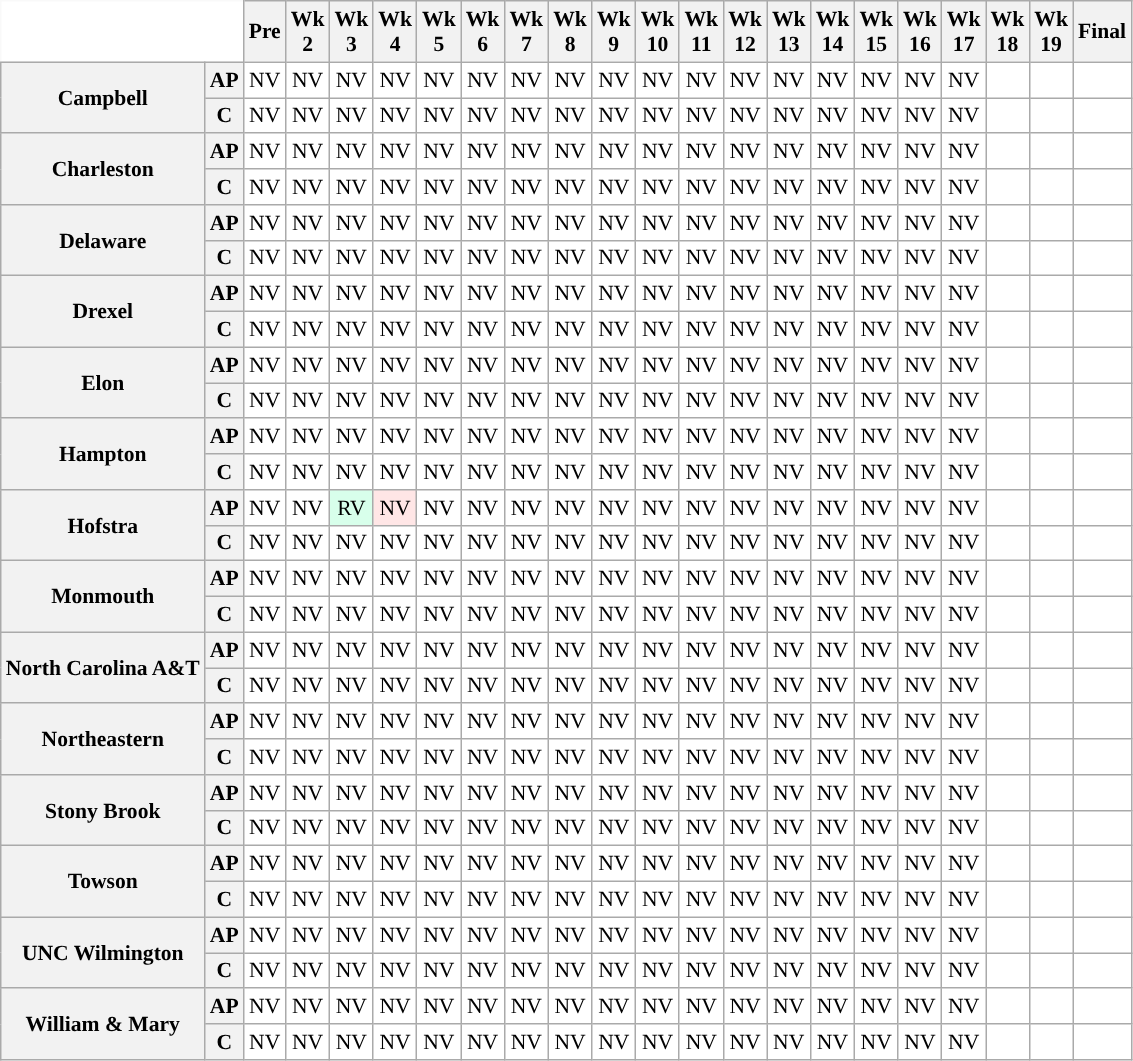<table class="wikitable" style="white-space:nowrap;font-size:90%;">
<tr>
<th colspan="2" style="background:white; border-top-style:hidden; border-left-style:hidden;"> </th>
<th>Pre</th>
<th>Wk<br>2</th>
<th>Wk<br>3</th>
<th>Wk<br>4</th>
<th>Wk<br>5</th>
<th>Wk<br>6</th>
<th>Wk<br>7</th>
<th>Wk<br>8</th>
<th>Wk<br>9</th>
<th>Wk<br>10</th>
<th>Wk<br>11</th>
<th>Wk<br>12</th>
<th>Wk<br>13</th>
<th>Wk<br>14</th>
<th>Wk<br>15</th>
<th>Wk<br>16</th>
<th>Wk<br>17</th>
<th>Wk<br>18</th>
<th>Wk<br>19</th>
<th>Final</th>
</tr>
<tr style="text-align:center;">
<th rowspan="2">Campbell</th>
<th>AP</th>
<td style="background:#FFF;">NV</td>
<td style="background:#FFF;">NV</td>
<td style="background:#FFF;">NV</td>
<td style="background:#FFF;">NV</td>
<td style="background:#FFF;">NV</td>
<td style="background:#FFF;">NV</td>
<td style="background:#FFF;">NV</td>
<td style="background:#FFF;">NV</td>
<td style="background:#FFF;">NV</td>
<td style="background:#FFF;">NV</td>
<td style="background:#FFF;">NV</td>
<td style="background:#FFF;">NV</td>
<td style="background:#FFF;">NV</td>
<td style="background:#FFF;">NV</td>
<td style="background:#FFF;">NV</td>
<td style="background:#FFF;">NV</td>
<td style="background:#FFF;">NV</td>
<td style="background:#FFF;"></td>
<td style="background:#FFF;"></td>
<td style="background:#FFF;"></td>
</tr>
<tr style="text-align:center;">
<th>C</th>
<td style="background:#FFF;">NV</td>
<td style="background:#FFF;">NV</td>
<td style="background:#FFF;">NV</td>
<td style="background:#FFF;">NV</td>
<td style="background:#FFF;">NV</td>
<td style="background:#FFF;">NV</td>
<td style="background:#FFF;">NV</td>
<td style="background:#FFF;">NV</td>
<td style="background:#FFF;">NV</td>
<td style="background:#FFF;">NV</td>
<td style="background:#FFF;">NV</td>
<td style="background:#FFF;">NV</td>
<td style="background:#FFF;">NV</td>
<td style="background:#FFF;">NV</td>
<td style="background:#FFF;">NV</td>
<td style="background:#FFF;">NV</td>
<td style="background:#FFF;">NV</td>
<td style="background:#FFF;"></td>
<td style="background:#FFF;"></td>
<td style="background:#FFF;"></td>
</tr>
<tr style="text-align:center;">
<th rowspan="2">Charleston</th>
<th>AP</th>
<td style="background:#FFF;">NV</td>
<td style="background:#FFF;">NV</td>
<td style="background:#FFF;">NV</td>
<td style="background:#FFF;">NV</td>
<td style="background:#FFF;">NV</td>
<td style="background:#FFF;">NV</td>
<td style="background:#FFF;">NV</td>
<td style="background:#FFF;">NV</td>
<td style="background:#FFF;">NV</td>
<td style="background:#FFF;">NV</td>
<td style="background:#FFF;">NV</td>
<td style="background:#FFF;">NV</td>
<td style="background:#FFF;">NV</td>
<td style="background:#FFF;">NV</td>
<td style="background:#FFF;">NV</td>
<td style="background:#FFF;">NV</td>
<td style="background:#FFF;">NV</td>
<td style="background:#FFF;"></td>
<td style="background:#FFF;"></td>
<td style="background:#FFF;"></td>
</tr>
<tr style="text-align:center;">
<th>C</th>
<td style="background:#FFF;">NV</td>
<td style="background:#FFF;">NV</td>
<td style="background:#FFF;">NV</td>
<td style="background:#FFF;">NV</td>
<td style="background:#FFF;">NV</td>
<td style="background:#FFF;">NV</td>
<td style="background:#FFF;">NV</td>
<td style="background:#FFF;">NV</td>
<td style="background:#FFF;">NV</td>
<td style="background:#FFF;">NV</td>
<td style="background:#FFF;">NV</td>
<td style="background:#FFF;">NV</td>
<td style="background:#FFF;">NV</td>
<td style="background:#FFF;">NV</td>
<td style="background:#FFF;">NV</td>
<td style="background:#FFF;">NV</td>
<td style="background:#FFF;">NV</td>
<td style="background:#FFF;"></td>
<td style="background:#FFF;"></td>
<td style="background:#FFF;"></td>
</tr>
<tr style="text-align:center;">
<th rowspan="2">Delaware</th>
<th>AP</th>
<td style="background:#FFF;">NV</td>
<td style="background:#FFF;">NV</td>
<td style="background:#FFF;">NV</td>
<td style="background:#FFF;">NV</td>
<td style="background:#FFF;">NV</td>
<td style="background:#FFF;">NV</td>
<td style="background:#FFF;">NV</td>
<td style="background:#FFF;">NV</td>
<td style="background:#FFF;">NV</td>
<td style="background:#FFF;">NV</td>
<td style="background:#FFF;">NV</td>
<td style="background:#FFF;">NV</td>
<td style="background:#FFF;">NV</td>
<td style="background:#FFF;">NV</td>
<td style="background:#FFF;">NV</td>
<td style="background:#FFF;">NV</td>
<td style="background:#FFF;">NV</td>
<td style="background:#FFF;"></td>
<td style="background:#FFF;"></td>
<td style="background:#FFF;"></td>
</tr>
<tr style="text-align:center;">
<th>C</th>
<td style="background:#FFF;">NV</td>
<td style="background:#FFF;">NV</td>
<td style="background:#FFF;">NV</td>
<td style="background:#FFF;">NV</td>
<td style="background:#FFF;">NV</td>
<td style="background:#FFF;">NV</td>
<td style="background:#FFF;">NV</td>
<td style="background:#FFF;">NV</td>
<td style="background:#FFF;">NV</td>
<td style="background:#FFF;">NV</td>
<td style="background:#FFF;">NV</td>
<td style="background:#FFF;">NV</td>
<td style="background:#FFF;">NV</td>
<td style="background:#FFF;">NV</td>
<td style="background:#FFF;">NV</td>
<td style="background:#FFF;">NV</td>
<td style="background:#FFF;">NV</td>
<td style="background:#FFF;"></td>
<td style="background:#FFF;"></td>
<td style="background:#FFF;"></td>
</tr>
<tr style="text-align:center;">
<th rowspan="2">Drexel</th>
<th>AP</th>
<td style="background:#FFF;">NV</td>
<td style="background:#FFF;">NV</td>
<td style="background:#FFF;">NV</td>
<td style="background:#FFF;">NV</td>
<td style="background:#FFF;">NV</td>
<td style="background:#FFF;">NV</td>
<td style="background:#FFF;">NV</td>
<td style="background:#FFF;">NV</td>
<td style="background:#FFF;">NV</td>
<td style="background:#FFF;">NV</td>
<td style="background:#FFF;">NV</td>
<td style="background:#FFF;">NV</td>
<td style="background:#FFF;">NV</td>
<td style="background:#FFF;">NV</td>
<td style="background:#FFF;">NV</td>
<td style="background:#FFF;">NV</td>
<td style="background:#FFF;">NV</td>
<td style="background:#FFF;"></td>
<td style="background:#FFF;"></td>
<td style="background:#FFF;"></td>
</tr>
<tr style="text-align:center;">
<th>C</th>
<td style="background:#FFF;">NV</td>
<td style="background:#FFF;">NV</td>
<td style="background:#FFF;">NV</td>
<td style="background:#FFF;">NV</td>
<td style="background:#FFF;">NV</td>
<td style="background:#FFF;">NV</td>
<td style="background:#FFF;">NV</td>
<td style="background:#FFF;">NV</td>
<td style="background:#FFF;">NV</td>
<td style="background:#FFF;">NV</td>
<td style="background:#FFF;">NV</td>
<td style="background:#FFF;">NV</td>
<td style="background:#FFF;">NV</td>
<td style="background:#FFF;">NV</td>
<td style="background:#FFF;">NV</td>
<td style="background:#FFF;">NV</td>
<td style="background:#FFF;">NV</td>
<td style="background:#FFF;"></td>
<td style="background:#FFF;"></td>
<td style="background:#FFF;"></td>
</tr>
<tr style="text-align:center;">
<th rowspan="2">Elon</th>
<th>AP</th>
<td style="background:#FFF;">NV</td>
<td style="background:#FFF;">NV</td>
<td style="background:#FFF;">NV</td>
<td style="background:#FFF;">NV</td>
<td style="background:#FFF;">NV</td>
<td style="background:#FFF;">NV</td>
<td style="background:#FFF;">NV</td>
<td style="background:#FFF;">NV</td>
<td style="background:#FFF;">NV</td>
<td style="background:#FFF;">NV</td>
<td style="background:#FFF;">NV</td>
<td style="background:#FFF;">NV</td>
<td style="background:#FFF;">NV</td>
<td style="background:#FFF;">NV</td>
<td style="background:#FFF;">NV</td>
<td style="background:#FFF;">NV</td>
<td style="background:#FFF;">NV</td>
<td style="background:#FFF;"></td>
<td style="background:#FFF;"></td>
<td style="background:#FFF;"></td>
</tr>
<tr style="text-align:center;">
<th>C</th>
<td style="background:#FFF;">NV</td>
<td style="background:#FFF;">NV</td>
<td style="background:#FFF;">NV</td>
<td style="background:#FFF;">NV</td>
<td style="background:#FFF;">NV</td>
<td style="background:#FFF;">NV</td>
<td style="background:#FFF;">NV</td>
<td style="background:#FFF;">NV</td>
<td style="background:#FFF;">NV</td>
<td style="background:#FFF;">NV</td>
<td style="background:#FFF;">NV</td>
<td style="background:#FFF;">NV</td>
<td style="background:#FFF;">NV</td>
<td style="background:#FFF;">NV</td>
<td style="background:#FFF;">NV</td>
<td style="background:#FFF;">NV</td>
<td style="background:#FFF;">NV</td>
<td style="background:#FFF;"></td>
<td style="background:#FFF;"></td>
<td style="background:#FFF;"></td>
</tr>
<tr style="text-align:center;">
<th rowspan="2">Hampton</th>
<th>AP</th>
<td style="background:#FFF;">NV</td>
<td style="background:#FFF;">NV</td>
<td style="background:#FFF;">NV</td>
<td style="background:#FFF;">NV</td>
<td style="background:#FFF;">NV</td>
<td style="background:#FFF;">NV</td>
<td style="background:#FFF;">NV</td>
<td style="background:#FFF;">NV</td>
<td style="background:#FFF;">NV</td>
<td style="background:#FFF;">NV</td>
<td style="background:#FFF;">NV</td>
<td style="background:#FFF;">NV</td>
<td style="background:#FFF;">NV</td>
<td style="background:#FFF;">NV</td>
<td style="background:#FFF;">NV</td>
<td style="background:#FFF;">NV</td>
<td style="background:#FFF;">NV</td>
<td style="background:#FFF;"></td>
<td style="background:#FFF;"></td>
<td style="background:#FFF;"></td>
</tr>
<tr style="text-align:center;">
<th>C</th>
<td style="background:#FFF;">NV</td>
<td style="background:#FFF;">NV</td>
<td style="background:#FFF;">NV</td>
<td style="background:#FFF;">NV</td>
<td style="background:#FFF;">NV</td>
<td style="background:#FFF;">NV</td>
<td style="background:#FFF;">NV</td>
<td style="background:#FFF;">NV</td>
<td style="background:#FFF;">NV</td>
<td style="background:#FFF;">NV</td>
<td style="background:#FFF;">NV</td>
<td style="background:#FFF;">NV</td>
<td style="background:#FFF;">NV</td>
<td style="background:#FFF;">NV</td>
<td style="background:#FFF;">NV</td>
<td style="background:#FFF;">NV</td>
<td style="background:#FFF;">NV</td>
<td style="background:#FFF;"></td>
<td style="background:#FFF;"></td>
<td style="background:#FFF;"></td>
</tr>
<tr style="text-align:center;">
<th rowspan="2">Hofstra</th>
<th>AP</th>
<td style="background:#FFF;">NV</td>
<td style="background:#FFF;">NV</td>
<td style="background:#D8FFEB;">RV</td>
<td style="background:#FFE6E6;">NV</td>
<td style="background:#FFF;">NV</td>
<td style="background:#FFF;">NV</td>
<td style="background:#FFF;">NV</td>
<td style="background:#FFF;">NV</td>
<td style="background:#FFF;">NV</td>
<td style="background:#FFF;">NV</td>
<td style="background:#FFF;">NV</td>
<td style="background:#FFF;">NV</td>
<td style="background:#FFF;">NV</td>
<td style="background:#FFF;">NV</td>
<td style="background:#FFF;">NV</td>
<td style="background:#FFF;">NV</td>
<td style="background:#FFF;">NV</td>
<td style="background:#FFF;"></td>
<td style="background:#FFF;"></td>
<td style="background:#FFF;"></td>
</tr>
<tr style="text-align:center;">
<th>C</th>
<td style="background:#FFF;">NV</td>
<td style="background:#FFF;">NV</td>
<td style="background:#FFF;">NV</td>
<td style="background:#FFF;">NV</td>
<td style="background:#FFF;">NV</td>
<td style="background:#FFF;">NV</td>
<td style="background:#FFF;">NV</td>
<td style="background:#FFF;">NV</td>
<td style="background:#FFF;">NV</td>
<td style="background:#FFF;">NV</td>
<td style="background:#FFF;">NV</td>
<td style="background:#FFF;">NV</td>
<td style="background:#FFF;">NV</td>
<td style="background:#FFF;">NV</td>
<td style="background:#FFF;">NV</td>
<td style="background:#FFF;">NV</td>
<td style="background:#FFF;">NV</td>
<td style="background:#FFF;"></td>
<td style="background:#FFF;"></td>
<td style="background:#FFF;"></td>
</tr>
<tr style="text-align:center;">
<th rowspan="2">Monmouth</th>
<th>AP</th>
<td style="background:#FFF;">NV</td>
<td style="background:#FFF;">NV</td>
<td style="background:#FFF;">NV</td>
<td style="background:#FFF;">NV</td>
<td style="background:#FFF;">NV</td>
<td style="background:#FFF;">NV</td>
<td style="background:#FFF;">NV</td>
<td style="background:#FFF;">NV</td>
<td style="background:#FFF;">NV</td>
<td style="background:#FFF;">NV</td>
<td style="background:#FFF;">NV</td>
<td style="background:#FFF;">NV</td>
<td style="background:#FFF;">NV</td>
<td style="background:#FFF;">NV</td>
<td style="background:#FFF;">NV</td>
<td style="background:#FFF;">NV</td>
<td style="background:#FFF;">NV</td>
<td style="background:#FFF;"></td>
<td style="background:#FFF;"></td>
<td style="background:#FFF;"></td>
</tr>
<tr style="text-align:center;">
<th>C</th>
<td style="background:#FFF;">NV</td>
<td style="background:#FFF;">NV</td>
<td style="background:#FFF;">NV</td>
<td style="background:#FFF;">NV</td>
<td style="background:#FFF;">NV</td>
<td style="background:#FFF;">NV</td>
<td style="background:#FFF;">NV</td>
<td style="background:#FFF;">NV</td>
<td style="background:#FFF;">NV</td>
<td style="background:#FFF;">NV</td>
<td style="background:#FFF;">NV</td>
<td style="background:#FFF;">NV</td>
<td style="background:#FFF;">NV</td>
<td style="background:#FFF;">NV</td>
<td style="background:#FFF;">NV</td>
<td style="background:#FFF;">NV</td>
<td style="background:#FFF;">NV</td>
<td style="background:#FFF;"></td>
<td style="background:#FFF;"></td>
<td style="background:#FFF;"></td>
</tr>
<tr style="text-align:center;">
<th rowspan="2">North Carolina A&T</th>
<th>AP</th>
<td style="background:#FFF;">NV</td>
<td style="background:#FFF;">NV</td>
<td style="background:#FFF;">NV</td>
<td style="background:#FFF;">NV</td>
<td style="background:#FFF;">NV</td>
<td style="background:#FFF;">NV</td>
<td style="background:#FFF;">NV</td>
<td style="background:#FFF;">NV</td>
<td style="background:#FFF;">NV</td>
<td style="background:#FFF;">NV</td>
<td style="background:#FFF;">NV</td>
<td style="background:#FFF;">NV</td>
<td style="background:#FFF;">NV</td>
<td style="background:#FFF;">NV</td>
<td style="background:#FFF;">NV</td>
<td style="background:#FFF;">NV</td>
<td style="background:#FFF;">NV</td>
<td style="background:#FFF;"></td>
<td style="background:#FFF;"></td>
<td style="background:#FFF;"></td>
</tr>
<tr style="text-align:center;">
<th>C</th>
<td style="background:#FFF;">NV</td>
<td style="background:#FFF;">NV</td>
<td style="background:#FFF;">NV</td>
<td style="background:#FFF;">NV</td>
<td style="background:#FFF;">NV</td>
<td style="background:#FFF;">NV</td>
<td style="background:#FFF;">NV</td>
<td style="background:#FFF;">NV</td>
<td style="background:#FFF;">NV</td>
<td style="background:#FFF;">NV</td>
<td style="background:#FFF;">NV</td>
<td style="background:#FFF;">NV</td>
<td style="background:#FFF;">NV</td>
<td style="background:#FFF;">NV</td>
<td style="background:#FFF;">NV</td>
<td style="background:#FFF;">NV</td>
<td style="background:#FFF;">NV</td>
<td style="background:#FFF;"></td>
<td style="background:#FFF;"></td>
<td style="background:#FFF;"></td>
</tr>
<tr style="text-align:center;">
<th rowspan="2">Northeastern</th>
<th>AP</th>
<td style="background:#FFF;">NV</td>
<td style="background:#FFF;">NV</td>
<td style="background:#FFF;">NV</td>
<td style="background:#FFF;">NV</td>
<td style="background:#FFF;">NV</td>
<td style="background:#FFF;">NV</td>
<td style="background:#FFF;">NV</td>
<td style="background:#FFF;">NV</td>
<td style="background:#FFF;">NV</td>
<td style="background:#FFF;">NV</td>
<td style="background:#FFF;">NV</td>
<td style="background:#FFF;">NV</td>
<td style="background:#FFF;">NV</td>
<td style="background:#FFF;">NV</td>
<td style="background:#FFF;">NV</td>
<td style="background:#FFF;">NV</td>
<td style="background:#FFF;">NV</td>
<td style="background:#FFF;"></td>
<td style="background:#FFF;"></td>
<td style="background:#FFF;"></td>
</tr>
<tr style="text-align:center;">
<th>C</th>
<td style="background:#FFF;">NV</td>
<td style="background:#FFF;">NV</td>
<td style="background:#FFF;">NV</td>
<td style="background:#FFF;">NV</td>
<td style="background:#FFF;">NV</td>
<td style="background:#FFF;">NV</td>
<td style="background:#FFF;">NV</td>
<td style="background:#FFF;">NV</td>
<td style="background:#FFF;">NV</td>
<td style="background:#FFF;">NV</td>
<td style="background:#FFF;">NV</td>
<td style="background:#FFF;">NV</td>
<td style="background:#FFF;">NV</td>
<td style="background:#FFF;">NV</td>
<td style="background:#FFF;">NV</td>
<td style="background:#FFF;">NV</td>
<td style="background:#FFF;">NV</td>
<td style="background:#FFF;"></td>
<td style="background:#FFF;"></td>
<td style="background:#FFF;"></td>
</tr>
<tr style="text-align:center;">
<th rowspan="2">Stony Brook</th>
<th>AP</th>
<td style="background:#FFF;">NV</td>
<td style="background:#FFF;">NV</td>
<td style="background:#FFF;">NV</td>
<td style="background:#FFF;">NV</td>
<td style="background:#FFF;">NV</td>
<td style="background:#FFF;">NV</td>
<td style="background:#FFF;">NV</td>
<td style="background:#FFF;">NV</td>
<td style="background:#FFF;">NV</td>
<td style="background:#FFF;">NV</td>
<td style="background:#FFF;">NV</td>
<td style="background:#FFF;">NV</td>
<td style="background:#FFF;">NV</td>
<td style="background:#FFF;">NV</td>
<td style="background:#FFF;">NV</td>
<td style="background:#FFF;">NV</td>
<td style="background:#FFF;">NV</td>
<td style="background:#FFF;"></td>
<td style="background:#FFF;"></td>
<td style="background:#FFF;"></td>
</tr>
<tr style="text-align:center;">
<th>C</th>
<td style="background:#FFF;">NV</td>
<td style="background:#FFF;">NV</td>
<td style="background:#FFF;">NV</td>
<td style="background:#FFF;">NV</td>
<td style="background:#FFF;">NV</td>
<td style="background:#FFF;">NV</td>
<td style="background:#FFF;">NV</td>
<td style="background:#FFF;">NV</td>
<td style="background:#FFF;">NV</td>
<td style="background:#FFF;">NV</td>
<td style="background:#FFF;">NV</td>
<td style="background:#FFF;">NV</td>
<td style="background:#FFF;">NV</td>
<td style="background:#FFF;">NV</td>
<td style="background:#FFF;">NV</td>
<td style="background:#FFF;">NV</td>
<td style="background:#FFF;">NV</td>
<td style="background:#FFF;"></td>
<td style="background:#FFF;"></td>
<td style="background:#FFF;"></td>
</tr>
<tr style="text-align:center;">
<th rowspan="2">Towson</th>
<th>AP</th>
<td style="background:#FFF;">NV</td>
<td style="background:#FFF;">NV</td>
<td style="background:#FFF;">NV</td>
<td style="background:#FFF;">NV</td>
<td style="background:#FFF;">NV</td>
<td style="background:#FFF;">NV</td>
<td style="background:#FFF;">NV</td>
<td style="background:#FFF;">NV</td>
<td style="background:#FFF;">NV</td>
<td style="background:#FFF;">NV</td>
<td style="background:#FFF;">NV</td>
<td style="background:#FFF;">NV</td>
<td style="background:#FFF;">NV</td>
<td style="background:#FFF;">NV</td>
<td style="background:#FFF;">NV</td>
<td style="background:#FFF;">NV</td>
<td style="background:#FFF;">NV</td>
<td style="background:#FFF;"></td>
<td style="background:#FFF;"></td>
<td style="background:#FFF;"></td>
</tr>
<tr style="text-align:center;">
<th>C</th>
<td style="background:#FFF;">NV</td>
<td style="background:#FFF;">NV</td>
<td style="background:#FFF;">NV</td>
<td style="background:#FFF;">NV</td>
<td style="background:#FFF;">NV</td>
<td style="background:#FFF;">NV</td>
<td style="background:#FFF;">NV</td>
<td style="background:#FFF;">NV</td>
<td style="background:#FFF;">NV</td>
<td style="background:#FFF;">NV</td>
<td style="background:#FFF;">NV</td>
<td style="background:#FFF;">NV</td>
<td style="background:#FFF;">NV</td>
<td style="background:#FFF;">NV</td>
<td style="background:#FFF;">NV</td>
<td style="background:#FFF;">NV</td>
<td style="background:#FFF;">NV</td>
<td style="background:#FFF;"></td>
<td style="background:#FFF;"></td>
<td style="background:#FFF;"></td>
</tr>
<tr style="text-align:center;">
<th rowspan="2">UNC Wilmington</th>
<th>AP</th>
<td style="background:#FFF;">NV</td>
<td style="background:#FFF;">NV</td>
<td style="background:#FFF;">NV</td>
<td style="background:#FFF;">NV</td>
<td style="background:#FFF;">NV</td>
<td style="background:#FFF;">NV</td>
<td style="background:#FFF;">NV</td>
<td style="background:#FFF;">NV</td>
<td style="background:#FFF;">NV</td>
<td style="background:#FFF;">NV</td>
<td style="background:#FFF;">NV</td>
<td style="background:#FFF;">NV</td>
<td style="background:#FFF;">NV</td>
<td style="background:#FFF;">NV</td>
<td style="background:#FFF;">NV</td>
<td style="background:#FFF;">NV</td>
<td style="background:#FFF;">NV</td>
<td style="background:#FFF;"></td>
<td style="background:#FFF;"></td>
<td style="background:#FFF;"></td>
</tr>
<tr style="text-align:center;">
<th>C</th>
<td style="background:#FFF;">NV</td>
<td style="background:#FFF;">NV</td>
<td style="background:#FFF;">NV</td>
<td style="background:#FFF;">NV</td>
<td style="background:#FFF;">NV</td>
<td style="background:#FFF;">NV</td>
<td style="background:#FFF;">NV</td>
<td style="background:#FFF;">NV</td>
<td style="background:#FFF;">NV</td>
<td style="background:#FFF;">NV</td>
<td style="background:#FFF;">NV</td>
<td style="background:#FFF;">NV</td>
<td style="background:#FFF;">NV</td>
<td style="background:#FFF;">NV</td>
<td style="background:#FFF;">NV</td>
<td style="background:#FFF;">NV</td>
<td style="background:#FFF;">NV</td>
<td style="background:#FFF;"></td>
<td style="background:#FFF;"></td>
<td style="background:#FFF;"></td>
</tr>
<tr style="text-align:center;">
<th rowspan="2">William & Mary</th>
<th>AP</th>
<td style="background:#FFF;">NV</td>
<td style="background:#FFF;">NV</td>
<td style="background:#FFF;">NV</td>
<td style="background:#FFF;">NV</td>
<td style="background:#FFF;">NV</td>
<td style="background:#FFF;">NV</td>
<td style="background:#FFF;">NV</td>
<td style="background:#FFF;">NV</td>
<td style="background:#FFF;">NV</td>
<td style="background:#FFF;">NV</td>
<td style="background:#FFF;">NV</td>
<td style="background:#FFF;">NV</td>
<td style="background:#FFF;">NV</td>
<td style="background:#FFF;">NV</td>
<td style="background:#FFF;">NV</td>
<td style="background:#FFF;">NV</td>
<td style="background:#FFF;">NV</td>
<td style="background:#FFF;"></td>
<td style="background:#FFF;"></td>
<td style="background:#FFF;"></td>
</tr>
<tr style="text-align:center;">
<th>C</th>
<td style="background:#FFF;">NV</td>
<td style="background:#FFF;">NV</td>
<td style="background:#FFF;">NV</td>
<td style="background:#FFF;">NV</td>
<td style="background:#FFF;">NV</td>
<td style="background:#FFF;">NV</td>
<td style="background:#FFF;">NV</td>
<td style="background:#FFF;">NV</td>
<td style="background:#FFF;">NV</td>
<td style="background:#FFF;">NV</td>
<td style="background:#FFF;">NV</td>
<td style="background:#FFF;">NV</td>
<td style="background:#FFF;">NV</td>
<td style="background:#FFF;">NV</td>
<td style="background:#FFF;">NV</td>
<td style="background:#FFF;">NV</td>
<td style="background:#FFF;">NV</td>
<td style="background:#FFF;"></td>
<td style="background:#FFF;"></td>
<td style="background:#FFF;"></td>
</tr>
</table>
